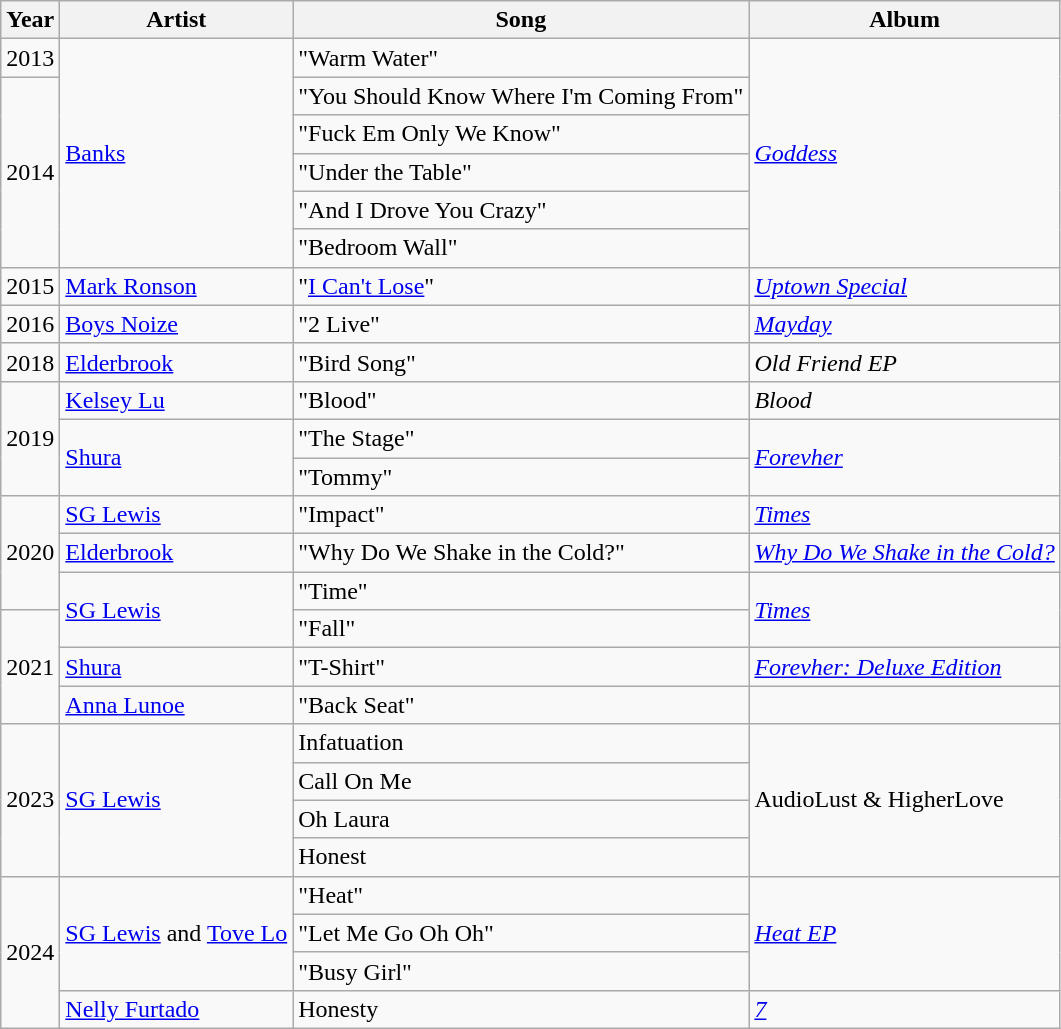<table class="wikitable">
<tr>
<th>Year</th>
<th>Artist</th>
<th>Song</th>
<th>Album</th>
</tr>
<tr>
<td>2013</td>
<td rowspan="6"><a href='#'>Banks</a></td>
<td>"Warm Water"</td>
<td rowspan="6"><em><a href='#'>Goddess</a></em></td>
</tr>
<tr>
<td rowspan="5">2014</td>
<td>"You Should Know Where I'm Coming From"</td>
</tr>
<tr>
<td>"Fuck Em Only We Know"</td>
</tr>
<tr>
<td>"Under the Table"</td>
</tr>
<tr>
<td>"And I Drove You Crazy"</td>
</tr>
<tr>
<td>"Bedroom Wall"</td>
</tr>
<tr>
<td>2015</td>
<td><a href='#'>Mark Ronson</a></td>
<td>"<a href='#'>I Can't Lose</a>" </td>
<td><em><a href='#'>Uptown Special</a></em></td>
</tr>
<tr>
<td>2016</td>
<td><a href='#'>Boys Noize</a></td>
<td>"2 Live"</td>
<td><em><a href='#'>Mayday</a></em></td>
</tr>
<tr>
<td>2018</td>
<td><a href='#'>Elderbrook</a></td>
<td>"Bird Song"</td>
<td><em>Old Friend EP</em></td>
</tr>
<tr>
<td rowspan="3">2019</td>
<td><a href='#'>Kelsey Lu</a></td>
<td>"Blood"</td>
<td><em>Blood</em></td>
</tr>
<tr>
<td rowspan="2"><a href='#'>Shura</a></td>
<td>"The Stage"</td>
<td rowspan="2"><em><a href='#'>Forevher</a></em></td>
</tr>
<tr>
<td>"Tommy"</td>
</tr>
<tr>
<td rowspan="3">2020</td>
<td><a href='#'>SG Lewis</a></td>
<td>"Impact" </td>
<td><a href='#'><em>Times</em></a></td>
</tr>
<tr>
<td><a href='#'>Elderbrook</a></td>
<td>"Why Do We Shake in the Cold?"</td>
<td><em><a href='#'>Why Do We Shake in the Cold?</a></em></td>
</tr>
<tr>
<td rowspan="2"><a href='#'>SG Lewis</a></td>
<td>"Time" </td>
<td rowspan="2"><a href='#'><em>Times</em></a></td>
</tr>
<tr>
<td rowspan="3">2021</td>
<td>"Fall"</td>
</tr>
<tr>
<td><a href='#'>Shura</a></td>
<td>"T-Shirt"</td>
<td><em><a href='#'>Forevher: Deluxe Edition</a></em></td>
</tr>
<tr>
<td><a href='#'>Anna Lunoe</a></td>
<td>"Back Seat" </td>
<td></td>
</tr>
<tr>
<td rowspan="4">2023</td>
<td rowspan="4"><a href='#'>SG Lewis</a></td>
<td>Infatuation</td>
<td rowspan="4">AudioLust & HigherLove</td>
</tr>
<tr>
<td>Call On Me </td>
</tr>
<tr>
<td>Oh Laura</td>
</tr>
<tr>
<td>Honest</td>
</tr>
<tr>
<td rowspan="4">2024</td>
<td rowspan="3"><a href='#'>SG Lewis</a> and <a href='#'>Tove Lo</a></td>
<td>"Heat"</td>
<td rowspan="3"><em><a href='#'>Heat EP</a></em></td>
</tr>
<tr>
<td>"Let Me Go Oh Oh"</td>
</tr>
<tr>
<td>"Busy Girl"</td>
</tr>
<tr>
<td><a href='#'>Nelly Furtado</a></td>
<td>Honesty</td>
<td><em><a href='#'>7</a></em></td>
</tr>
</table>
